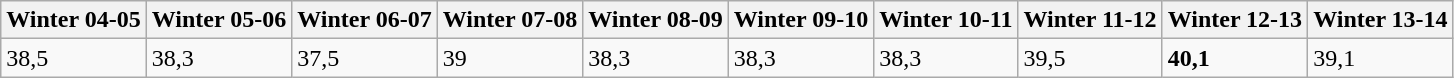<table class="wikitable">
<tr>
<th>Winter 04-05</th>
<th>Winter 05-06</th>
<th>Winter 06-07</th>
<th>Winter 07-08</th>
<th>Winter 08-09</th>
<th>Winter 09-10</th>
<th>Winter 10-11</th>
<th>Winter 11-12</th>
<th>Winter 12-13</th>
<th>Winter 13-14</th>
</tr>
<tr>
<td>38,5</td>
<td>38,3</td>
<td>37,5</td>
<td>39</td>
<td>38,3</td>
<td>38,3</td>
<td>38,3</td>
<td>39,5</td>
<td><strong>40,1</strong></td>
<td>39,1</td>
</tr>
</table>
